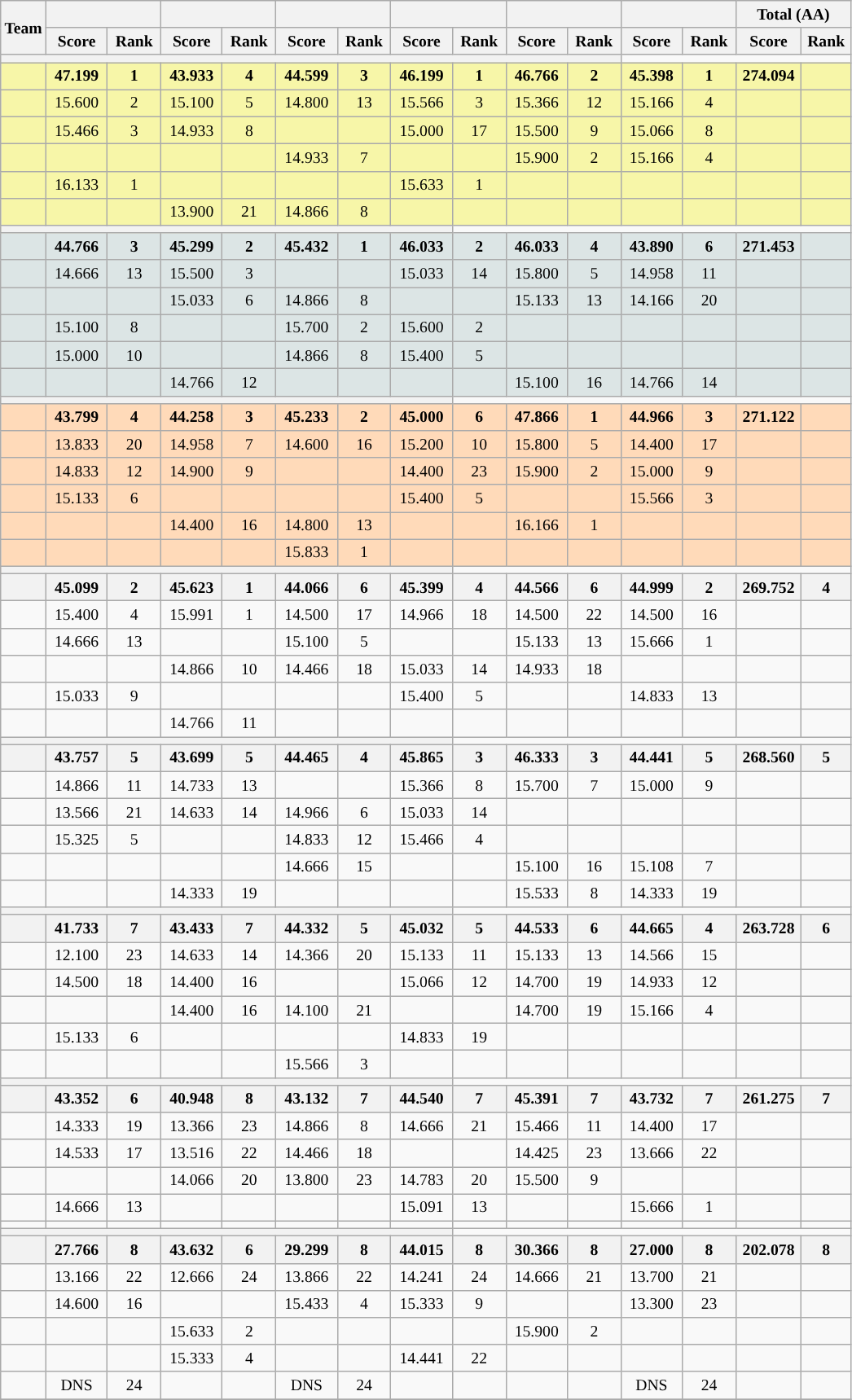<table class="wikitable" style="text-align:center; font-size:82%">
<tr>
<th rowspan=2>Team</th>
<th style="width:6.7em" colspan=2></th>
<th style="width:6.7em" colspan=2></th>
<th style="width:6.7em" colspan=2></th>
<th style="width:6.7em" colspan=2></th>
<th style="width:6.7em" colspan=2></th>
<th style="width:6.7em" colspan=2></th>
<th style="width:6.7em" colspan=2>Total (AA)</th>
</tr>
<tr>
<th>Score</th>
<th>Rank</th>
<th>Score</th>
<th>Rank</th>
<th>Score</th>
<th>Rank</th>
<th>Score</th>
<th>Rank</th>
<th>Score</th>
<th>Rank</th>
<th>Score</th>
<th>Rank</th>
<th>Score</th>
<th>Rank<br></th>
</tr>
<tr>
<th colspan=11></th>
</tr>
<tr>
<th style="background:#F7F6A8;”"></th>
<th style="background:#F7F6A8;”">47.199</th>
<th style="background:#F7F6A8;”">1</th>
<th style="background:#F7F6A8;”">43.933</th>
<th style="background:#F7F6A8;”">4</th>
<th style="background:#F7F6A8;”">44.599</th>
<th style="background:#F7F6A8;”">3</th>
<th style="background:#F7F6A8;”">46.199</th>
<th style="background:#F7F6A8;”">1</th>
<th style="background:#F7F6A8;”">46.766</th>
<th style="background:#F7F6A8;”">2</th>
<th style="background:#F7F6A8;”">45.398</th>
<th style="background:#F7F6A8;”">1</th>
<th style="background:#F7F6A8;”">274.094</th>
<th style="background:#F7F6A8;”"></th>
</tr>
<tr style="background:#F7F6A8;”">
<td align=left></td>
<td>15.600</td>
<td>2</td>
<td>15.100</td>
<td>5</td>
<td>14.800</td>
<td>13</td>
<td>15.566</td>
<td>3</td>
<td>15.366</td>
<td>12</td>
<td>15.166</td>
<td>4</td>
<td></td>
<td></td>
</tr>
<tr style="background:#F7F6A8;”">
<td align="left"></td>
<td>15.466</td>
<td>3</td>
<td>14.933</td>
<td>8</td>
<td></td>
<td></td>
<td>15.000</td>
<td>17</td>
<td>15.500</td>
<td>9</td>
<td>15.066</td>
<td>8</td>
<td></td>
<td></td>
</tr>
<tr style="background:#F7F6A8;”">
<td align=left></td>
<td></td>
<td></td>
<td></td>
<td></td>
<td>14.933</td>
<td>7</td>
<td></td>
<td></td>
<td>15.900</td>
<td>2</td>
<td>15.166</td>
<td>4</td>
<td></td>
<td></td>
</tr>
<tr style="background:#F7F6A8;”">
<td align="left"></td>
<td>16.133</td>
<td>1</td>
<td></td>
<td></td>
<td></td>
<td></td>
<td>15.633</td>
<td>1</td>
<td></td>
<td></td>
<td></td>
<td></td>
<td></td>
<td></td>
</tr>
<tr style="background:#F7F6A8;”">
<td align=left></td>
<td></td>
<td></td>
<td>13.900</td>
<td>21</td>
<td>14.866</td>
<td>8</td>
<td></td>
<td></td>
<td></td>
<td></td>
<td></td>
<td></td>
<td></td>
<td></td>
</tr>
<tr style="background:#F7F6A8;”">
<th colspan="8"></th>
</tr>
<tr>
<th style="background:#DCE5E5;”"></th>
<th style="background:#DCE5E5;”">44.766</th>
<th style="background:#DCE5E5;”">3</th>
<th style="background:#DCE5E5;”">45.299</th>
<th style="background:#DCE5E5;”">2</th>
<th style="background:#DCE5E5;”">45.432</th>
<th style="background:#DCE5E5;”">1</th>
<th style="background:#DCE5E5;”">46.033</th>
<th style="background:#DCE5E5;”">2</th>
<th style="background:#DCE5E5;”">46.033</th>
<th style="background:#DCE5E5;”">4</th>
<th style="background:#DCE5E5;”">43.890</th>
<th style="background:#DCE5E5;”">6</th>
<th style="background:#DCE5E5;”">271.453</th>
<th style="background:#DCE5E5;”"></th>
</tr>
<tr style="background:#DCE5E5;”">
<td align="left"></td>
<td>14.666</td>
<td>13</td>
<td>15.500</td>
<td>3</td>
<td></td>
<td></td>
<td>15.033</td>
<td>14</td>
<td>15.800</td>
<td>5</td>
<td>14.958</td>
<td>11</td>
<td></td>
<td></td>
</tr>
<tr style="background:#DCE5E5;”">
<td align="left"></td>
<td></td>
<td></td>
<td>15.033</td>
<td>6</td>
<td>14.866</td>
<td>8</td>
<td></td>
<td></td>
<td>15.133</td>
<td>13</td>
<td>14.166</td>
<td>20</td>
<td></td>
<td></td>
</tr>
<tr style="background:#DCE5E5;”">
<td align="left"></td>
<td>15.100</td>
<td>8</td>
<td></td>
<td></td>
<td>15.700</td>
<td>2</td>
<td>15.600</td>
<td>2</td>
<td></td>
<td></td>
<td></td>
<td></td>
<td></td>
<td></td>
</tr>
<tr style="background:#DCE5E5;”">
<td align="left"></td>
<td>15.000</td>
<td>10</td>
<td></td>
<td></td>
<td>14.866</td>
<td>8</td>
<td>15.400</td>
<td>5</td>
<td></td>
<td></td>
<td></td>
<td></td>
<td></td>
<td></td>
</tr>
<tr style="background:#DCE5E5;”">
<td align="left"></td>
<td></td>
<td></td>
<td>14.766</td>
<td>12</td>
<td></td>
<td></td>
<td></td>
<td></td>
<td>15.100</td>
<td>16</td>
<td>14.766</td>
<td>14</td>
<td></td>
<td></td>
</tr>
<tr style="background:#DCE5E5;”">
<th colspan="8"></th>
</tr>
<tr>
<th style="background:#FFDAB9;"></th>
<th style="background:#FFDAB9;">43.799</th>
<th style="background:#FFDAB9;">4</th>
<th style="background:#FFDAB9;">44.258</th>
<th style="background:#FFDAB9;">3</th>
<th style="background:#FFDAB9;">45.233</th>
<th style="background:#FFDAB9;">2</th>
<th style="background:#FFDAB9;">45.000</th>
<th style="background:#FFDAB9;">6</th>
<th style="background:#FFDAB9;">47.866</th>
<th style="background:#FFDAB9;">1</th>
<th style="background:#FFDAB9;">44.966</th>
<th style="background:#FFDAB9;">3</th>
<th style="background:#FFDAB9;">271.122</th>
<th style="background:#FFDAB9;"></th>
</tr>
<tr style="background:#FFDAB9;">
<td align="left"></td>
<td>13.833</td>
<td>20</td>
<td>14.958</td>
<td>7</td>
<td>14.600</td>
<td>16</td>
<td>15.200</td>
<td>10</td>
<td>15.800</td>
<td>5</td>
<td>14.400</td>
<td>17</td>
<td></td>
<td></td>
</tr>
<tr style="background:#FFDAB9;">
<td align="left"></td>
<td>14.833</td>
<td>12</td>
<td>14.900</td>
<td>9</td>
<td></td>
<td></td>
<td>14.400</td>
<td>23</td>
<td>15.900</td>
<td>2</td>
<td>15.000</td>
<td>9</td>
<td></td>
<td></td>
</tr>
<tr style="background:#FFDAB9;">
<td align="left"></td>
<td>15.133</td>
<td>6</td>
<td></td>
<td></td>
<td></td>
<td></td>
<td>15.400</td>
<td>5</td>
<td></td>
<td></td>
<td>15.566</td>
<td>3</td>
<td></td>
<td></td>
</tr>
<tr style="background:#FFDAB9;">
<td align="left"></td>
<td></td>
<td></td>
<td>14.400</td>
<td>16</td>
<td>14.800</td>
<td>13</td>
<td></td>
<td></td>
<td>16.166</td>
<td>1</td>
<td></td>
<td></td>
<td></td>
<td></td>
</tr>
<tr style="background:#FFDAB9;">
<td align="left"></td>
<td></td>
<td></td>
<td></td>
<td></td>
<td>15.833</td>
<td>1</td>
<td></td>
<td></td>
<td></td>
<td></td>
<td></td>
<td></td>
<td></td>
<td></td>
</tr>
<tr style="background:#FFDAB9;">
<th colspan="8"></th>
</tr>
<tr>
<th></th>
<th>45.099</th>
<th>2</th>
<th>45.623</th>
<th>1</th>
<th>44.066</th>
<th>6</th>
<th>45.399</th>
<th>4</th>
<th>44.566</th>
<th>6</th>
<th>44.999</th>
<th>2</th>
<th>269.752</th>
<th>4</th>
</tr>
<tr>
<td align="left"></td>
<td>15.400</td>
<td>4</td>
<td>15.991</td>
<td>1</td>
<td>14.500</td>
<td>17</td>
<td>14.966</td>
<td>18</td>
<td>14.500</td>
<td>22</td>
<td>14.500</td>
<td>16</td>
<td></td>
<td></td>
</tr>
<tr>
<td align="left"></td>
<td>14.666</td>
<td>13</td>
<td></td>
<td></td>
<td>15.100</td>
<td>5</td>
<td></td>
<td></td>
<td>15.133</td>
<td>13</td>
<td>15.666</td>
<td>1</td>
<td></td>
<td></td>
</tr>
<tr>
<td align="left"></td>
<td></td>
<td></td>
<td>14.866</td>
<td>10</td>
<td>14.466</td>
<td>18</td>
<td>15.033</td>
<td>14</td>
<td>14.933</td>
<td>18</td>
<td></td>
<td></td>
<td></td>
<td></td>
</tr>
<tr>
<td align="left"></td>
<td>15.033</td>
<td>9</td>
<td></td>
<td></td>
<td></td>
<td></td>
<td>15.400</td>
<td>5</td>
<td></td>
<td></td>
<td>14.833</td>
<td>13</td>
<td></td>
<td></td>
</tr>
<tr>
<td align="left"></td>
<td></td>
<td></td>
<td>14.766</td>
<td>11</td>
<td></td>
<td></td>
<td></td>
<td></td>
<td></td>
<td></td>
<td></td>
<td></td>
<td></td>
<td></td>
</tr>
<tr>
<th colspan="8"></th>
</tr>
<tr>
<th></th>
<th>43.757</th>
<th>5</th>
<th>43.699</th>
<th>5</th>
<th>44.465</th>
<th>4</th>
<th>45.865</th>
<th>3</th>
<th>46.333</th>
<th>3</th>
<th>44.441</th>
<th>5</th>
<th>268.560</th>
<th>5</th>
</tr>
<tr>
<td align="left"></td>
<td>14.866</td>
<td>11</td>
<td>14.733</td>
<td>13</td>
<td></td>
<td></td>
<td>15.366</td>
<td>8</td>
<td>15.700</td>
<td>7</td>
<td>15.000</td>
<td>9</td>
<td></td>
<td></td>
</tr>
<tr>
<td align="left"></td>
<td>13.566</td>
<td>21</td>
<td>14.633</td>
<td>14</td>
<td>14.966</td>
<td>6</td>
<td>15.033</td>
<td>14</td>
<td></td>
<td></td>
<td></td>
<td></td>
<td></td>
<td></td>
</tr>
<tr>
<td align="left"></td>
<td>15.325</td>
<td>5</td>
<td></td>
<td></td>
<td>14.833</td>
<td>12</td>
<td>15.466</td>
<td>4</td>
<td></td>
<td></td>
<td></td>
<td></td>
<td></td>
<td></td>
</tr>
<tr>
<td align="left"></td>
<td></td>
<td></td>
<td></td>
<td></td>
<td>14.666</td>
<td>15</td>
<td></td>
<td></td>
<td>15.100</td>
<td>16</td>
<td>15.108</td>
<td>7</td>
<td></td>
<td></td>
</tr>
<tr>
<td align="left"></td>
<td></td>
<td></td>
<td>14.333</td>
<td>19</td>
<td></td>
<td></td>
<td></td>
<td></td>
<td>15.533</td>
<td>8</td>
<td>14.333</td>
<td>19</td>
<td></td>
<td></td>
</tr>
<tr>
<th colspan="8"></th>
</tr>
<tr>
<th></th>
<th>41.733</th>
<th>7</th>
<th>43.433</th>
<th>7</th>
<th>44.332</th>
<th>5</th>
<th>45.032</th>
<th>5</th>
<th>44.533</th>
<th>6</th>
<th>44.665</th>
<th>4</th>
<th>263.728</th>
<th>6</th>
</tr>
<tr>
<td align=left></td>
<td>12.100</td>
<td>23</td>
<td>14.633</td>
<td>14</td>
<td>14.366</td>
<td>20</td>
<td>15.133</td>
<td>11</td>
<td>15.133</td>
<td>13</td>
<td>14.566</td>
<td>15</td>
<td></td>
<td></td>
</tr>
<tr>
<td align=left></td>
<td>14.500</td>
<td>18</td>
<td>14.400</td>
<td>16</td>
<td></td>
<td></td>
<td>15.066</td>
<td>12</td>
<td>14.700</td>
<td>19</td>
<td>14.933</td>
<td>12</td>
<td></td>
<td></td>
</tr>
<tr>
<td align="left"></td>
<td></td>
<td></td>
<td>14.400</td>
<td>16</td>
<td>14.100</td>
<td>21</td>
<td></td>
<td></td>
<td>14.700</td>
<td>19</td>
<td>15.166</td>
<td>4</td>
<td></td>
<td></td>
</tr>
<tr>
<td align=left></td>
<td>15.133</td>
<td>6</td>
<td></td>
<td></td>
<td></td>
<td></td>
<td>14.833</td>
<td>19</td>
<td></td>
<td></td>
<td></td>
<td></td>
<td></td>
<td></td>
</tr>
<tr>
<td align=left></td>
<td></td>
<td></td>
<td></td>
<td></td>
<td>15.566</td>
<td>3</td>
<td></td>
<td></td>
<td></td>
<td></td>
<td></td>
<td></td>
<td></td>
<td></td>
</tr>
<tr>
<th colspan="8"></th>
</tr>
<tr>
<th></th>
<th>43.352</th>
<th>6</th>
<th>40.948</th>
<th>8</th>
<th>43.132</th>
<th>7</th>
<th>44.540</th>
<th>7</th>
<th>45.391</th>
<th>7</th>
<th>43.732</th>
<th>7</th>
<th>261.275</th>
<th>7</th>
</tr>
<tr>
<td align=left></td>
<td>14.333</td>
<td>19</td>
<td>13.366</td>
<td>23</td>
<td>14.866</td>
<td>8</td>
<td>14.666</td>
<td>21</td>
<td>15.466</td>
<td>11</td>
<td>14.400</td>
<td>17</td>
<td></td>
<td></td>
</tr>
<tr>
<td align="left"></td>
<td>14.533</td>
<td>17</td>
<td>13.516</td>
<td>22</td>
<td>14.466</td>
<td>18</td>
<td></td>
<td></td>
<td>14.425</td>
<td>23</td>
<td>13.666</td>
<td>22</td>
<td></td>
<td></td>
</tr>
<tr>
<td align=left></td>
<td></td>
<td></td>
<td>14.066</td>
<td>20</td>
<td>13.800</td>
<td>23</td>
<td>14.783</td>
<td>20</td>
<td>15.500</td>
<td>9</td>
<td></td>
<td></td>
<td></td>
<td></td>
</tr>
<tr>
<td align=left></td>
<td>14.666</td>
<td>13</td>
<td></td>
<td></td>
<td></td>
<td></td>
<td>15.091</td>
<td>13</td>
<td></td>
<td></td>
<td>15.666</td>
<td>1</td>
<td></td>
<td></td>
</tr>
<tr>
<td align=left></td>
<td></td>
<td></td>
<td></td>
<td></td>
<td></td>
<td></td>
<td></td>
<td></td>
<td></td>
<td></td>
<td></td>
<td></td>
<td></td>
<td></td>
</tr>
<tr>
<th colspan="8"></th>
</tr>
<tr>
<th></th>
<th>27.766</th>
<th>8</th>
<th>43.632</th>
<th>6</th>
<th>29.299</th>
<th>8</th>
<th>44.015</th>
<th>8</th>
<th>30.366</th>
<th>8</th>
<th>27.000</th>
<th>8</th>
<th>202.078</th>
<th>8</th>
</tr>
<tr>
<td align="left"></td>
<td>13.166</td>
<td>22</td>
<td>12.666</td>
<td>24</td>
<td>13.866</td>
<td>22</td>
<td>14.241</td>
<td>24</td>
<td>14.666</td>
<td>21</td>
<td>13.700</td>
<td>21</td>
<td></td>
<td></td>
</tr>
<tr>
<td align="left"></td>
<td>14.600</td>
<td>16</td>
<td></td>
<td></td>
<td>15.433</td>
<td>4</td>
<td>15.333</td>
<td>9</td>
<td></td>
<td></td>
<td>13.300</td>
<td>23</td>
<td></td>
<td></td>
</tr>
<tr>
<td align="left"></td>
<td></td>
<td></td>
<td>15.633</td>
<td>2</td>
<td></td>
<td></td>
<td></td>
<td></td>
<td>15.900</td>
<td>2</td>
<td></td>
<td></td>
<td></td>
<td></td>
</tr>
<tr>
<td align="left"></td>
<td></td>
<td></td>
<td>15.333</td>
<td>4</td>
<td></td>
<td></td>
<td>14.441</td>
<td>22</td>
<td></td>
<td></td>
<td></td>
<td></td>
<td></td>
<td></td>
</tr>
<tr>
<td align="left"></td>
<td>DNS</td>
<td>24</td>
<td></td>
<td></td>
<td>DNS</td>
<td>24</td>
<td></td>
<td></td>
<td></td>
<td></td>
<td>DNS</td>
<td>24</td>
<td></td>
<td></td>
</tr>
<tr>
</tr>
</table>
